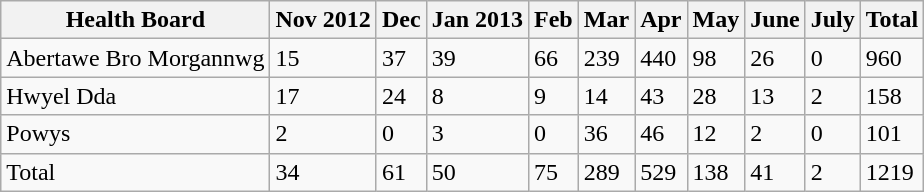<table class="wikitable">
<tr>
<th>Health Board</th>
<th>Nov 2012</th>
<th>Dec</th>
<th>Jan 2013</th>
<th>Feb</th>
<th>Mar</th>
<th>Apr</th>
<th>May</th>
<th>June</th>
<th>July</th>
<th>Total</th>
</tr>
<tr>
<td>Abertawe Bro Morgannwg</td>
<td>15</td>
<td>37</td>
<td>39</td>
<td>66</td>
<td>239</td>
<td>440</td>
<td>98</td>
<td>26</td>
<td>0</td>
<td>960</td>
</tr>
<tr>
<td>Hwyel Dda</td>
<td>17</td>
<td>24</td>
<td>8</td>
<td>9</td>
<td>14</td>
<td>43</td>
<td>28</td>
<td>13</td>
<td>2</td>
<td>158</td>
</tr>
<tr>
<td>Powys</td>
<td>2</td>
<td>0</td>
<td>3</td>
<td>0</td>
<td>36</td>
<td>46</td>
<td>12</td>
<td>2</td>
<td>0</td>
<td>101</td>
</tr>
<tr>
<td>Total</td>
<td>34</td>
<td>61</td>
<td>50</td>
<td>75</td>
<td>289</td>
<td>529</td>
<td>138</td>
<td>41</td>
<td>2</td>
<td>1219</td>
</tr>
</table>
